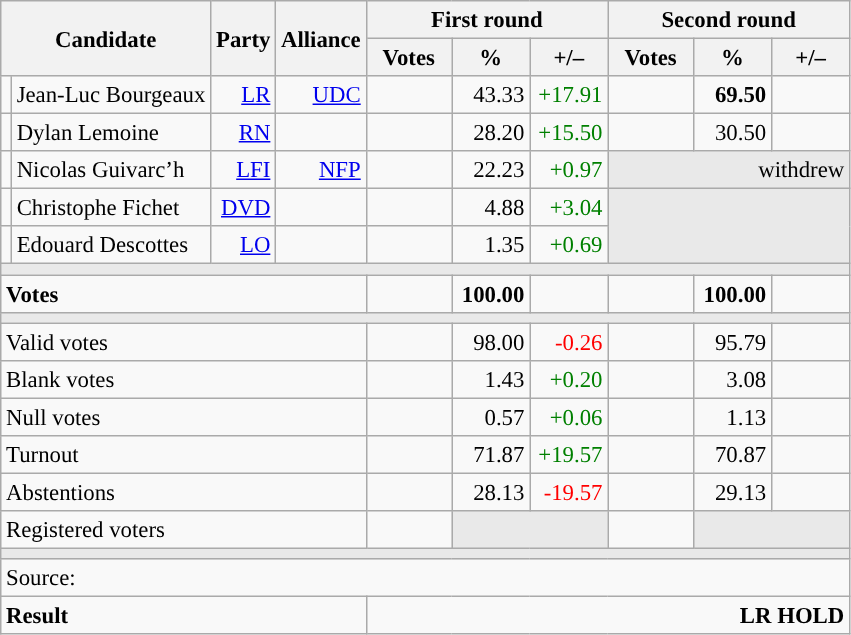<table class="wikitable" style="text-align:right;font-size:95%;">
<tr>
<th rowspan="2" colspan="2">Candidate</th>
<th colspan="1" rowspan="2">Party</th>
<th colspan="1" rowspan="2">Alliance</th>
<th colspan="3">First round</th>
<th colspan="3">Second round</th>
</tr>
<tr>
<th style="width:50px;">Votes</th>
<th style="width:45px;">%</th>
<th style="width:45px;">+/–</th>
<th style="width:50px;">Votes</th>
<th style="width:45px;">%</th>
<th style="width:45px;">+/–</th>
</tr>
<tr>
<td style="color:inherit;background:"></td>
<td style="text-align:left;">Jean-Luc Bourgeaux</td>
<td><a href='#'>LR</a></td>
<td><a href='#'>UDC</a></td>
<td></td>
<td>43.33</td>
<td style="color:green;">+17.91</td>
<td><strong></strong></td>
<td><strong>69.50</strong></td>
<td style="color:grey;"></td>
</tr>
<tr>
<td style="color:inherit;background:"></td>
<td style="text-align:left;">Dylan Lemoine</td>
<td><a href='#'>RN</a></td>
<td></td>
<td></td>
<td>28.20</td>
<td style="color:green;">+15.50</td>
<td></td>
<td>30.50</td>
<td style="color:grey;"></td>
</tr>
<tr>
<td style="color:inherit;background:"></td>
<td style="text-align:left;">Nicolas Guivarc’h</td>
<td><a href='#'>LFI</a></td>
<td><a href='#'>NFP</a></td>
<td></td>
<td>22.23</td>
<td style="color:green;">+0.97</td>
<td colspan="3" style="background:#E9E9E9;">withdrew</td>
</tr>
<tr>
<td style="color:inherit;background:"></td>
<td style="text-align:left;">Christophe Fichet</td>
<td><a href='#'>DVD</a></td>
<td></td>
<td></td>
<td>4.88</td>
<td style="color:green;">+3.04</td>
<td colspan="3" rowspan="2" style="background:#E9E9E9;"></td>
</tr>
<tr>
<td style="color:inherit;background:"></td>
<td style="text-align:left;">Edouard Descottes</td>
<td><a href='#'>LO</a></td>
<td></td>
<td></td>
<td>1.35</td>
<td style="color:green;">+0.69</td>
</tr>
<tr>
<td colspan="10" style="background:#E9E9E9;"></td>
</tr>
<tr style="font-weight:bold;">
<td colspan="4" style="text-align:left;">Votes</td>
<td></td>
<td>100.00</td>
<td></td>
<td></td>
<td>100.00</td>
<td></td>
</tr>
<tr>
<td colspan="10" style="background:#E9E9E9;"></td>
</tr>
<tr>
<td colspan="4" style="text-align:left;">Valid votes</td>
<td></td>
<td>98.00</td>
<td style="color:red;">-0.26</td>
<td></td>
<td>95.79</td>
<td style="color:grey;"></td>
</tr>
<tr>
<td colspan="4" style="text-align:left;">Blank votes</td>
<td></td>
<td>1.43</td>
<td style="color:green;">+0.20</td>
<td></td>
<td>3.08</td>
<td style="color:grey;"></td>
</tr>
<tr>
<td colspan="4" style="text-align:left;">Null votes</td>
<td></td>
<td>0.57</td>
<td style="color:green;">+0.06</td>
<td></td>
<td>1.13</td>
<td style="color:grey;"></td>
</tr>
<tr>
<td colspan="4" style="text-align:left;">Turnout</td>
<td></td>
<td>71.87</td>
<td style="color:green;">+19.57</td>
<td></td>
<td>70.87</td>
<td style="color:grey;"></td>
</tr>
<tr>
<td colspan="4" style="text-align:left;">Abstentions</td>
<td></td>
<td>28.13</td>
<td style="color:red;">-19.57</td>
<td></td>
<td>29.13</td>
<td style="color:grey;"></td>
</tr>
<tr>
<td colspan="4" style="text-align:left;">Registered voters</td>
<td></td>
<td colspan="2" style="background:#E9E9E9;"></td>
<td></td>
<td colspan="2" style="background:#E9E9E9;"></td>
</tr>
<tr>
<td colspan="10" style="background:#E9E9E9;"></td>
</tr>
<tr>
<td colspan="10" style="text-align:left;">Source: </td>
</tr>
<tr style="font-weight:bold">
<td colspan="4" style="text-align:left;">Result</td>
<td colspan="6" style="background-color:">LR HOLD</td>
</tr>
</table>
